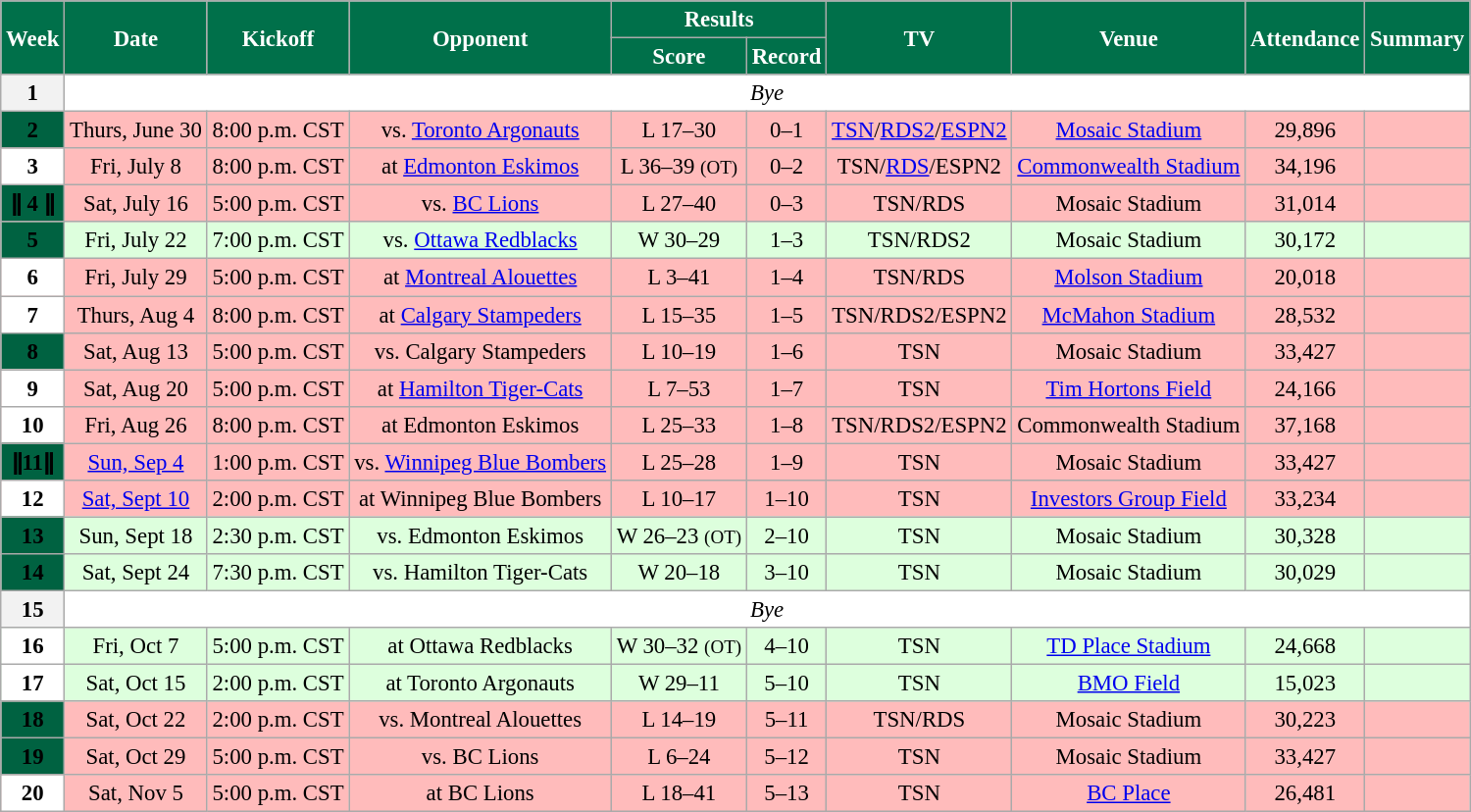<table class="wikitable" style="font-size: 95%;">
<tr>
<th style="background:#00704A;color:White;" rowspan=2>Week</th>
<th style="background:#00704A;color:White;" rowspan=2>Date</th>
<th style="background:#00704A;color:White;" rowspan=2>Kickoff</th>
<th style="background:#00704A;color:White;" rowspan=2>Opponent</th>
<th style="background:#00704A;color:White;" colspan=2>Results</th>
<th style="background:#00704A;color:White;" rowspan=2>TV</th>
<th style="background:#00704A;color:White;" rowspan=2>Venue</th>
<th style="background:#00704A;color:White;" rowspan=2>Attendance</th>
<th style="background:#00704A;color:White;" rowspan=2>Summary</th>
</tr>
<tr>
<th style="background:#00704A;color:White;">Score</th>
<th style="background:#00704A;color:White;">Record</th>
</tr>
<tr align="center" bgcolor="#ffffff">
<th align="center"><strong>1</strong></th>
<td colspan=9 align="center" valign="middle"><em>Bye</em></td>
</tr>
<tr align="center" bgcolor="#ffbbbb">
<th style="text-align:center; background:#006241;"><span><strong>2</strong></span></th>
<td align="center">Thurs, June 30</td>
<td align="center">8:00 p.m. CST</td>
<td align="center">vs. <a href='#'>Toronto Argonauts</a></td>
<td align="center">L 17–30</td>
<td align="center">0–1</td>
<td align="center"><a href='#'>TSN</a>/<a href='#'>RDS2</a>/<a href='#'>ESPN2</a></td>
<td align="center"><a href='#'>Mosaic Stadium</a></td>
<td align="center">29,896</td>
<td align="center"></td>
</tr>
<tr align="center" bgcolor="#ffbbbb">
<th style="text-align:center; background:white;"><span><strong>3</strong></span></th>
<td align="center">Fri, July 8</td>
<td align="center">8:00 p.m. CST</td>
<td align="center">at <a href='#'>Edmonton Eskimos</a></td>
<td align="center">L 36–39 <small>(OT)</small></td>
<td align="center">0–2</td>
<td align="center">TSN/<a href='#'>RDS</a>/ESPN2</td>
<td align="center"><a href='#'>Commonwealth Stadium</a></td>
<td align="center">34,196</td>
<td align="center"></td>
</tr>
<tr align="center" bgcolor="#ffbbbb">
<th style="text-align:center; background:#006241;"><span><strong>ǁ 4 ǁ</strong></span></th>
<td align="center">Sat, July 16</td>
<td align="center">5:00 p.m. CST</td>
<td align="center">vs. <a href='#'>BC Lions</a></td>
<td align="center">L 27–40</td>
<td align="center">0–3</td>
<td align="center">TSN/RDS</td>
<td align="center">Mosaic Stadium</td>
<td align="center">31,014</td>
<td align="center"></td>
</tr>
<tr align="center" bgcolor="#ddffdd">
<th style="text-align:center; background:#006241;"><span><strong>5</strong></span></th>
<td align="center">Fri, July 22</td>
<td align="center">7:00 p.m. CST</td>
<td align="center">vs. <a href='#'>Ottawa Redblacks</a></td>
<td align="center">W 30–29</td>
<td align="center">1–3</td>
<td align="center">TSN/RDS2</td>
<td align="center">Mosaic Stadium</td>
<td align="center">30,172</td>
<td align="center"></td>
</tr>
<tr align="center" bgcolor="#ffbbbb">
<th style="text-align:center; background:white;"><span><strong>6</strong></span></th>
<td align="center">Fri, July 29</td>
<td align="center">5:00 p.m. CST</td>
<td align="center">at <a href='#'>Montreal Alouettes</a></td>
<td align="center">L 3–41</td>
<td align="center">1–4</td>
<td align="center">TSN/RDS</td>
<td align="center"><a href='#'>Molson Stadium</a></td>
<td align="center">20,018</td>
<td align="center"></td>
</tr>
<tr align="center" bgcolor="#ffbbbb">
<th style="text-align:center; background:white;"><span><strong>7</strong></span></th>
<td align="center">Thurs, Aug 4</td>
<td align="center">8:00 p.m. CST</td>
<td align="center">at <a href='#'>Calgary Stampeders</a></td>
<td align="center">L 15–35</td>
<td align="center">1–5</td>
<td align="center">TSN/RDS2/ESPN2</td>
<td align="center"><a href='#'>McMahon Stadium</a></td>
<td align="center">28,532</td>
<td align="center"></td>
</tr>
<tr align="center" bgcolor="#ffbbbb">
<th style="text-align:center; background:#006241;"><span><strong>8</strong></span></th>
<td align="center">Sat, Aug 13</td>
<td align="center">5:00 p.m. CST</td>
<td align="center">vs. Calgary Stampeders</td>
<td align="center">L 10–19</td>
<td align="center">1–6</td>
<td align="center">TSN</td>
<td align="center">Mosaic Stadium</td>
<td align="center">33,427</td>
<td align="center"></td>
</tr>
<tr align="center" bgcolor="#ffbbbb">
<th style="text-align:center; background:white;"><span><strong>9</strong></span></th>
<td align="center">Sat, Aug 20</td>
<td align="center">5:00 p.m. CST</td>
<td align="center">at <a href='#'>Hamilton Tiger-Cats</a></td>
<td align="center">L 7–53</td>
<td align="center">1–7</td>
<td align="center">TSN</td>
<td align="center"><a href='#'>Tim Hortons Field</a></td>
<td align="center">24,166</td>
<td align="center"></td>
</tr>
<tr align="center" bgcolor="#ffbbbb">
<th style="text-align:center; background:white;"><span><strong>10</strong></span></th>
<td align="center">Fri, Aug 26</td>
<td align="center">8:00 p.m. CST</td>
<td align="center">at Edmonton Eskimos</td>
<td align="center">L 25–33</td>
<td align="center">1–8</td>
<td align="center">TSN/RDS2/ESPN2</td>
<td align="center">Commonwealth Stadium</td>
<td align="center">37,168</td>
<td align="center"></td>
</tr>
<tr align="center" bgcolor="#ffbbbb">
<th style="text-align:center; background:#006241;"><span><strong>ǁ11ǁ</strong></span></th>
<td align="center"><a href='#'>Sun, Sep 4</a></td>
<td align="center">1:00 p.m. CST</td>
<td align="center">vs. <a href='#'>Winnipeg Blue Bombers</a></td>
<td align="center">L 25–28</td>
<td align="center">1–9</td>
<td align="center">TSN</td>
<td align="center">Mosaic Stadium</td>
<td align="center">33,427</td>
<td align="center"></td>
</tr>
<tr align="center" bgcolor="#ffbbbb">
<th style="text-align:center; background:white;"><span><strong>12</strong></span></th>
<td align="center"><a href='#'>Sat, Sept 10</a></td>
<td align="center">2:00 p.m. CST</td>
<td align="center">at Winnipeg Blue Bombers</td>
<td align="center">L 10–17</td>
<td align="center">1–10</td>
<td align="center">TSN</td>
<td align="center"><a href='#'>Investors Group Field</a></td>
<td align="center">33,234</td>
<td align="center"></td>
</tr>
<tr align="center" bgcolor="#ddffdd">
<th style="text-align:center; background:#006241;"><span><strong>13</strong></span></th>
<td align="center">Sun, Sept 18</td>
<td align="center">2:30 p.m. CST</td>
<td align="center">vs. Edmonton Eskimos</td>
<td align="center">W 26–23 <small>(OT)</small></td>
<td align="center">2–10</td>
<td align="center">TSN</td>
<td align="center">Mosaic Stadium</td>
<td align="center">30,328</td>
<td align="center"></td>
</tr>
<tr align="center" bgcolor="#ddffdd">
<th style="text-align:center; background:#006241;"><span><strong>14</strong></span></th>
<td align="center">Sat, Sept 24</td>
<td align="center">7:30 p.m. CST</td>
<td align="center">vs. Hamilton Tiger-Cats</td>
<td align="center">W 20–18</td>
<td align="center">3–10</td>
<td align="center">TSN</td>
<td align="center">Mosaic Stadium</td>
<td align="center">30,029</td>
<td align="center"></td>
</tr>
<tr align="center" bgcolor="#ffffff">
<th align="center"><strong>15</strong></th>
<td colspan=9 align="center" valign="middle"><em>Bye</em></td>
</tr>
<tr align="center" bgcolor="#ddffdd">
<th style="text-align:center; background:white;"><span><strong>16</strong></span></th>
<td align="center">Fri, Oct 7</td>
<td align="center">5:00 p.m. CST</td>
<td align="center">at Ottawa Redblacks</td>
<td align="center">W 30–32 <small>(OT)</small></td>
<td align="center">4–10</td>
<td align="center">TSN</td>
<td align="center"><a href='#'>TD Place Stadium</a></td>
<td align="center">24,668</td>
<td align="center"></td>
</tr>
<tr align="center" bgcolor="#ddffdd">
<th style="text-align:center; background:white;"><span><strong>17</strong></span></th>
<td align="center">Sat, Oct 15</td>
<td align="center">2:00 p.m. CST</td>
<td align="center">at Toronto Argonauts</td>
<td align="center">W 29–11</td>
<td align="center">5–10</td>
<td align="center">TSN</td>
<td align="center"><a href='#'>BMO Field</a></td>
<td align="center">15,023</td>
<td align="center"></td>
</tr>
<tr align="center" bgcolor="#ffbbbb">
<th style="text-align:center; background:#006241;"><span><strong>18</strong></span></th>
<td align="center">Sat, Oct 22</td>
<td align="center">2:00 p.m. CST</td>
<td align="center">vs. Montreal Alouettes</td>
<td align="center">L 14–19</td>
<td align="center">5–11</td>
<td align="center">TSN/RDS</td>
<td align="center">Mosaic Stadium</td>
<td align="center">30,223</td>
<td align="center"></td>
</tr>
<tr align="center" bgcolor="#ffbbbb">
<th style="text-align:center; background:#006241;"><span><strong>19</strong></span></th>
<td align="center">Sat, Oct 29</td>
<td align="center">5:00 p.m. CST</td>
<td align="center">vs. BC Lions</td>
<td align="center">L 6–24</td>
<td align="center">5–12</td>
<td align="center">TSN</td>
<td align="center">Mosaic Stadium</td>
<td align="center">33,427</td>
<td align="center"></td>
</tr>
<tr align="center" bgcolor="#ffbbbb">
<th style="text-align:center; background:white;"><span><strong>20</strong></span></th>
<td align="center">Sat, Nov 5</td>
<td align="center">5:00 p.m. CST</td>
<td align="center">at BC Lions</td>
<td align="center">L 18–41</td>
<td align="center">5–13</td>
<td align="center">TSN</td>
<td align="center"><a href='#'>BC Place</a></td>
<td align="center">26,481</td>
<td align="center"></td>
</tr>
</table>
